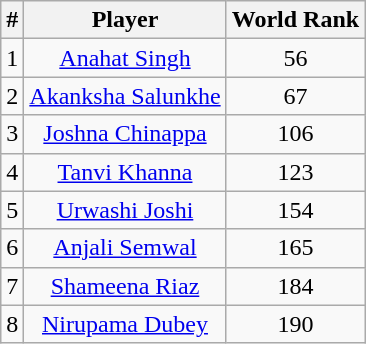<table class="wikitable sortable" style="text-align:center;">
<tr>
<th>#</th>
<th>Player</th>
<th>World Rank</th>
</tr>
<tr>
<td>1</td>
<td><a href='#'>Anahat Singh</a></td>
<td>56</td>
</tr>
<tr>
<td>2</td>
<td><a href='#'>Akanksha Salunkhe</a></td>
<td>67</td>
</tr>
<tr>
<td>3</td>
<td><a href='#'>Joshna Chinappa</a></td>
<td>106</td>
</tr>
<tr>
<td>4</td>
<td><a href='#'>Tanvi Khanna</a></td>
<td>123</td>
</tr>
<tr>
<td>5</td>
<td><a href='#'>Urwashi Joshi</a></td>
<td>154</td>
</tr>
<tr>
<td>6</td>
<td><a href='#'>Anjali Semwal</a></td>
<td>165</td>
</tr>
<tr>
<td>7</td>
<td><a href='#'>Shameena Riaz</a></td>
<td>184</td>
</tr>
<tr>
<td>8</td>
<td><a href='#'>Nirupama Dubey</a></td>
<td>190</td>
</tr>
</table>
